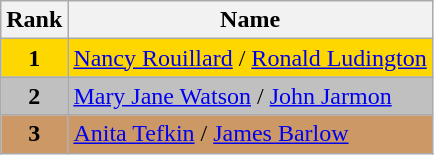<table class="wikitable">
<tr>
<th>Rank</th>
<th>Name</th>
</tr>
<tr bgcolor="gold">
<td align="center"><strong>1</strong></td>
<td><a href='#'>Nancy Rouillard</a> / <a href='#'>Ronald Ludington</a></td>
</tr>
<tr bgcolor="silver">
<td align="center"><strong>2</strong></td>
<td><a href='#'>Mary Jane Watson</a> / <a href='#'>John Jarmon</a></td>
</tr>
<tr bgcolor="cc9966">
<td align="center"><strong>3</strong></td>
<td><a href='#'>Anita Tefkin</a> / <a href='#'>James Barlow</a></td>
</tr>
</table>
